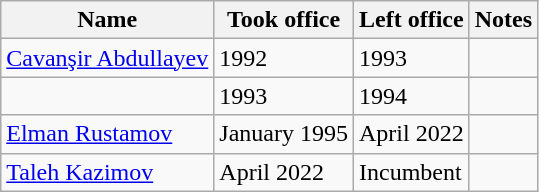<table class="wikitable">
<tr>
<th>Name</th>
<th>Took office</th>
<th>Left office</th>
<th>Notes</th>
</tr>
<tr>
<td><a href='#'>Cavanşir Abdullayev</a></td>
<td>1992</td>
<td>1993</td>
<td></td>
</tr>
<tr>
<td></td>
<td>1993</td>
<td>1994</td>
<td></td>
</tr>
<tr>
<td><a href='#'>Elman Rustamov</a></td>
<td>January 1995</td>
<td>April 2022</td>
<td></td>
</tr>
<tr>
<td><a href='#'>Taleh Kazimov</a></td>
<td>April 2022</td>
<td>Incumbent</td>
<td></td>
</tr>
</table>
